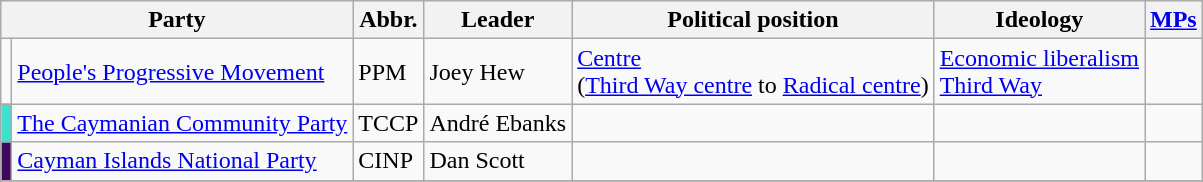<table class="wikitable">
<tr>
<th colspan=2>Party</th>
<th>Abbr.</th>
<th>Leader</th>
<th>Political position</th>
<th>Ideology</th>
<th><a href='#'>MPs</a></th>
</tr>
<tr>
<td bgcolor=></td>
<td><a href='#'>People's Progressive Movement</a></td>
<td>PPM</td>
<td>Joey Hew</td>
<td><a href='#'>Centre</a><br>(<a href='#'>Third Way centre</a> to <a href='#'>Radical centre</a>)</td>
<td><a href='#'>Economic liberalism</a><br><a href='#'>Third Way</a></td>
<td></td>
</tr>
<tr>
<td bgcolor=Turquoise></td>
<td><a href='#'>The Caymanian Community Party</a></td>
<td>TCCP</td>
<td>André Ebanks</td>
<td></td>
<td></td>
<td></td>
</tr>
<tr>
<td bgcolor=#40095d></td>
<td><a href='#'>Cayman Islands National Party</a></td>
<td>CINP</td>
<td>Dan Scott</td>
<td></td>
<td></td>
<td></td>
</tr>
<tr>
</tr>
</table>
